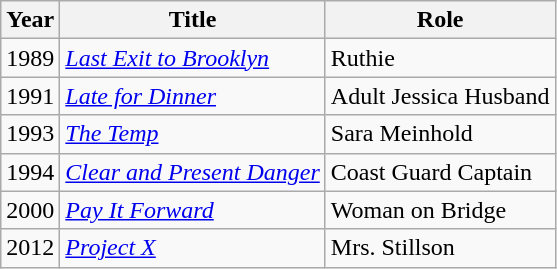<table class="wikitable sortable">
<tr>
<th>Year</th>
<th>Title</th>
<th>Role</th>
</tr>
<tr>
<td>1989</td>
<td><em><a href='#'>Last Exit to Brooklyn</a></em></td>
<td>Ruthie</td>
</tr>
<tr>
<td>1991</td>
<td><em><a href='#'>Late for Dinner</a></em></td>
<td>Adult Jessica Husband</td>
</tr>
<tr>
<td>1993</td>
<td><em><a href='#'>The Temp</a></em></td>
<td>Sara Meinhold</td>
</tr>
<tr>
<td>1994</td>
<td><em><a href='#'>Clear and Present Danger</a></em></td>
<td>Coast Guard Captain</td>
</tr>
<tr>
<td>2000</td>
<td><em><a href='#'>Pay It Forward</a></em></td>
<td>Woman on Bridge</td>
</tr>
<tr>
<td>2012</td>
<td><em><a href='#'>Project X</a></em></td>
<td>Mrs. Stillson</td>
</tr>
</table>
